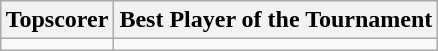<table class=wikitable style="text-align:center; margin:auto">
<tr>
<th>Topscorer</th>
<th>Best Player of the Tournament</th>
</tr>
<tr>
<td></td>
<td></td>
</tr>
</table>
